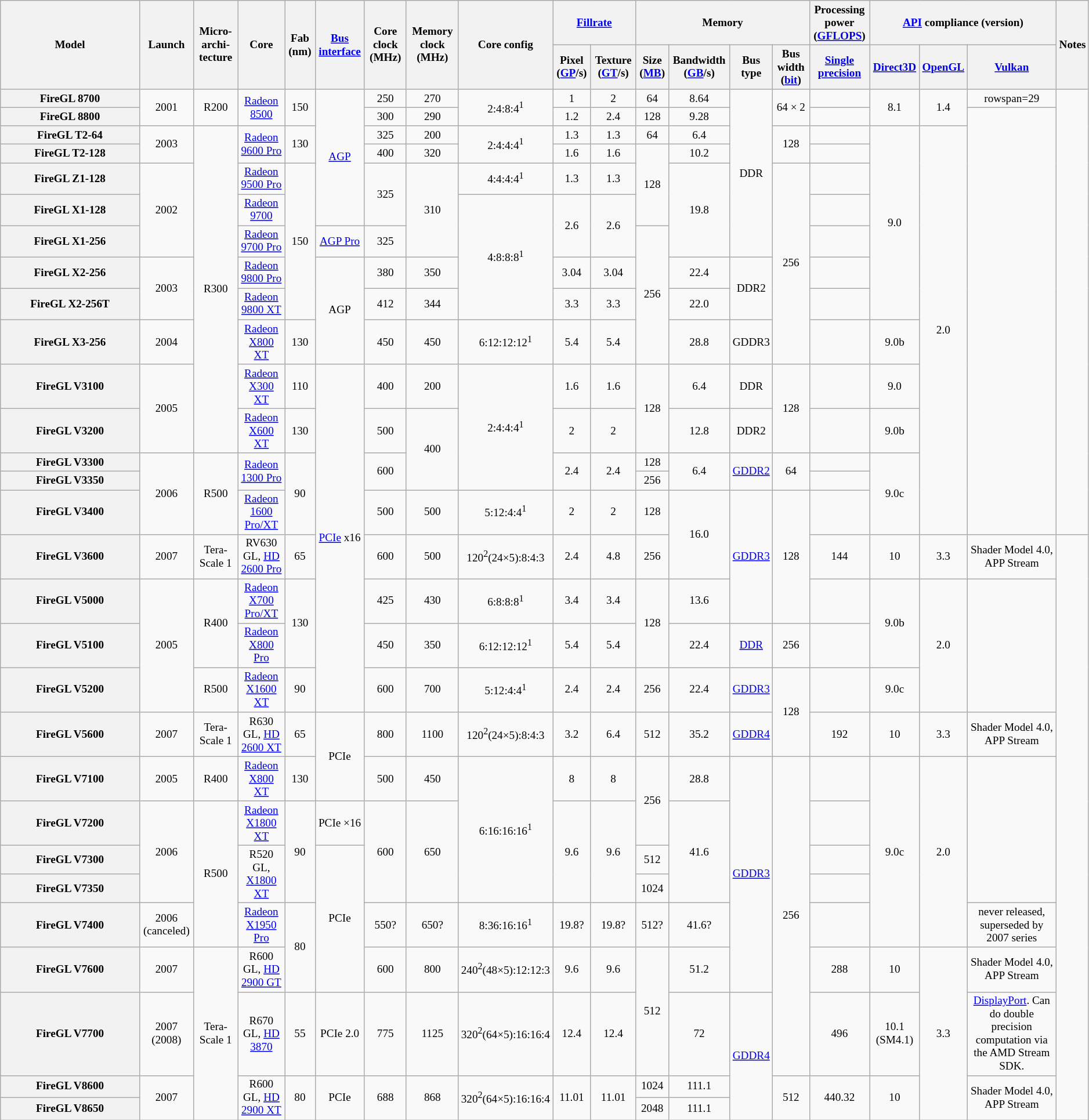<table class="mw-datatable wikitable sortable sort-under" style="font-size: 80%; text-align:center;">
<tr>
<th rowspan="2" style="width:12em">Model</th>
<th rowspan="2">Launch</th>
<th rowspan="2">Micro-archi-tecture</th>
<th rowspan="2">Core</th>
<th rowspan="2">Fab (nm)</th>
<th rowspan="2"><a href='#'>Bus interface</a></th>
<th rowspan="2">Core clock (MHz)</th>
<th rowspan="2">Memory clock (MHz)</th>
<th rowspan="2">Core config</th>
<th colspan="2"><a href='#'>Fillrate</a></th>
<th colspan="4">Memory</th>
<th>Processing power<br>(<a href='#'>GFLOPS</a>)</th>
<th colspan="3"><a href='#'>API</a> compliance (version)</th>
<th rowspan="2">Notes</th>
</tr>
<tr>
<th>Pixel (<a href='#'>GP</a>/s)</th>
<th>Texture (<a href='#'>GT</a>/s)</th>
<th>Size (<a href='#'>MB</a>)</th>
<th>Bandwidth (<a href='#'>GB</a>/s)</th>
<th>Bus type</th>
<th>Bus width (<a href='#'>bit</a>)</th>
<th><a href='#'>Single precision</a></th>
<th><a href='#'>Direct3D</a></th>
<th><a href='#'>OpenGL</a></th>
<th><a href='#'>Vulkan</a></th>
</tr>
<tr>
<th>FireGL 8700</th>
<td rowspan="2">2001</td>
<td rowspan="2">R200</td>
<td rowspan="2"><a href='#'>Radeon 8500</a></td>
<td rowspan="2">150</td>
<td rowspan="6"><a href='#'>AGP</a></td>
<td>250</td>
<td>270</td>
<td rowspan="2">2:4:8:4<sup>1</sup></td>
<td>1</td>
<td>2</td>
<td>64</td>
<td>8.64</td>
<td rowspan="7">DDR</td>
<td rowspan="2">64 × 2</td>
<td></td>
<td rowspan="2">8.1</td>
<td rowspan="2">1.4</td>
<td>rowspan=29 </td>
<td rowspan="15"></td>
</tr>
<tr>
<th>FireGL 8800</th>
<td>300</td>
<td>290</td>
<td>1.2</td>
<td>2.4</td>
<td>128</td>
<td>9.28</td>
<td></td>
</tr>
<tr>
<th>FireGL T2-64</th>
<td rowspan="2">2003</td>
<td rowspan="10">R300</td>
<td rowspan="2"><a href='#'>Radeon 9600 Pro</a></td>
<td rowspan="2">130</td>
<td>325</td>
<td>200</td>
<td rowspan="2">2:4:4:4<sup>1</sup></td>
<td>1.3</td>
<td>1.3</td>
<td>64</td>
<td>6.4</td>
<td rowspan="2">128</td>
<td></td>
<td rowspan="7">9.0</td>
<td rowspan="13">2.0</td>
</tr>
<tr>
<th>FireGL T2-128</th>
<td>400</td>
<td>320</td>
<td>1.6</td>
<td>1.6</td>
<td rowspan="3">128</td>
<td>10.2</td>
<td></td>
</tr>
<tr>
<th>FireGL Z1-128</th>
<td rowspan="3">2002</td>
<td><a href='#'>Radeon 9500 Pro</a></td>
<td rowspan="5">150</td>
<td rowspan="2">325</td>
<td rowspan="3">310</td>
<td>4:4:4:4<sup>1</sup></td>
<td>1.3</td>
<td>1.3</td>
<td rowspan="3">19.8</td>
<td rowspan="6">256</td>
<td></td>
</tr>
<tr>
<th>FireGL X1-128</th>
<td><a href='#'>Radeon 9700</a></td>
<td rowspan="4">4:8:8:8<sup>1</sup></td>
<td rowspan="2">2.6</td>
<td rowspan="2">2.6</td>
<td></td>
</tr>
<tr>
<th>FireGL X1-256</th>
<td><a href='#'>Radeon 9700 Pro</a></td>
<td><a href='#'>AGP Pro</a></td>
<td>325</td>
<td rowspan="4">256</td>
<td></td>
</tr>
<tr>
<th>FireGL X2-256</th>
<td rowspan="2">2003</td>
<td><a href='#'>Radeon 9800 Pro</a></td>
<td rowspan="3">AGP</td>
<td>380</td>
<td>350</td>
<td>3.04</td>
<td>3.04</td>
<td>22.4</td>
<td rowspan="2">DDR2</td>
<td></td>
</tr>
<tr>
<th>FireGL X2-256T</th>
<td><a href='#'>Radeon 9800 XT</a></td>
<td>412</td>
<td>344</td>
<td>3.3</td>
<td>3.3</td>
<td>22.0</td>
<td></td>
</tr>
<tr>
<th>FireGL X3-256</th>
<td>2004</td>
<td><a href='#'>Radeon X800 XT</a></td>
<td>130</td>
<td>450</td>
<td>450</td>
<td>6:12:12:12<sup>1</sup></td>
<td>5.4</td>
<td>5.4</td>
<td>28.8</td>
<td>GDDR3</td>
<td></td>
<td>9.0b</td>
</tr>
<tr>
<th>FireGL V3100</th>
<td rowspan="2">2005</td>
<td><a href='#'>Radeon X300 XT</a></td>
<td>110</td>
<td rowspan="9"><a href='#'>PCIe</a> x16</td>
<td>400</td>
<td>200</td>
<td rowspan="4">2:4:4:4<sup>1</sup></td>
<td>1.6</td>
<td>1.6</td>
<td rowspan="2">128</td>
<td>6.4</td>
<td>DDR</td>
<td rowspan="2">128</td>
<td></td>
<td>9.0</td>
</tr>
<tr>
<th>FireGL V3200</th>
<td><a href='#'>Radeon X600 XT</a></td>
<td>130</td>
<td>500</td>
<td rowspan="3">400</td>
<td>2</td>
<td>2</td>
<td>12.8</td>
<td>DDR2</td>
<td></td>
<td>9.0b</td>
</tr>
<tr>
<th>FireGL V3300</th>
<td rowspan="3">2006</td>
<td rowspan="3">R500</td>
<td rowspan="2"><a href='#'>Radeon 1300 Pro</a></td>
<td rowspan="3">90</td>
<td rowspan="2">600</td>
<td rowspan="2">2.4</td>
<td rowspan="2">2.4</td>
<td>128</td>
<td rowspan="2">6.4</td>
<td rowspan="2"><a href='#'>GDDR2</a></td>
<td rowspan="2">64</td>
<td></td>
<td rowspan="3">9.0c</td>
</tr>
<tr>
<th>FireGL V3350</th>
<td>256</td>
<td></td>
</tr>
<tr>
<th>FireGL V3400</th>
<td><a href='#'>Radeon 1600 Pro/XT</a></td>
<td>500</td>
<td>500</td>
<td>5:12:4:4<sup>1</sup></td>
<td>2</td>
<td>2</td>
<td>128</td>
<td rowspan="2">16.0</td>
<td rowspan="3"><a href='#'>GDDR3</a></td>
<td rowspan="3">128</td>
<td></td>
</tr>
<tr>
<th>FireGL V3600</th>
<td>2007</td>
<td>Tera-Scale 1</td>
<td>RV630 GL, <a href='#'>HD 2600 Pro</a></td>
<td>65</td>
<td>600</td>
<td>500</td>
<td>120<sup>2</sup>(24×5):8:4:3</td>
<td>2.4</td>
<td>4.8</td>
<td>256</td>
<td>144</td>
<td>10</td>
<td>3.3</td>
<td>Shader Model 4.0, APP Stream</td>
</tr>
<tr>
<th>FireGL V5000</th>
<td rowspan="3">2005</td>
<td rowspan="2">R400</td>
<td><a href='#'>Radeon X700 Pro/XT</a></td>
<td rowspan="2">130</td>
<td>425</td>
<td>430</td>
<td>6:8:8:8<sup>1</sup></td>
<td>3.4</td>
<td>3.4</td>
<td rowspan="2">128</td>
<td>13.6</td>
<td></td>
<td rowspan="2">9.0b</td>
<td rowspan="3">2.0</td>
<td rowspan="3"></td>
</tr>
<tr>
<th>FireGL V5100</th>
<td><a href='#'>Radeon X800 Pro</a></td>
<td>450</td>
<td>350</td>
<td>6:12:12:12<sup>1</sup></td>
<td>5.4</td>
<td>5.4</td>
<td>22.4</td>
<td><a href='#'>DDR</a></td>
<td>256</td>
<td></td>
</tr>
<tr>
<th>FireGL V5200</th>
<td>R500</td>
<td><a href='#'>Radeon X1600 XT</a></td>
<td>90</td>
<td>600</td>
<td>700</td>
<td>5:12:4:4<sup>1</sup></td>
<td>2.4</td>
<td>2.4</td>
<td>256</td>
<td>22.4</td>
<td><a href='#'>GDDR3</a></td>
<td rowspan="2">128</td>
<td></td>
<td>9.0c</td>
</tr>
<tr>
<th>FireGL V5600</th>
<td>2007</td>
<td>Tera-Scale 1</td>
<td>R630 GL, <a href='#'>HD 2600 XT</a></td>
<td>65</td>
<td rowspan="2">PCIe</td>
<td>800</td>
<td>1100</td>
<td>120<sup>2</sup>(24×5):8:4:3</td>
<td>3.2</td>
<td>6.4</td>
<td>512</td>
<td>35.2</td>
<td><a href='#'>GDDR4</a></td>
<td>192</td>
<td>10</td>
<td>3.3</td>
<td>Shader Model 4.0, APP Stream</td>
</tr>
<tr>
<th>FireGL V7100</th>
<td>2005</td>
<td>R400</td>
<td><a href='#'>Radeon X800 XT</a></td>
<td>130</td>
<td>500</td>
<td>450</td>
<td rowspan="4">6:16:16:16<sup>1</sup></td>
<td>8</td>
<td>8</td>
<td rowspan="2">256</td>
<td>28.8</td>
<td rowspan="6"><a href='#'>GDDR3</a></td>
<td rowspan="7">256</td>
<td></td>
<td rowspan="5">9.0c</td>
<td rowspan="5">2.0</td>
<td rowspan="4"></td>
</tr>
<tr>
<th>FireGL V7200</th>
<td rowspan="3">2006</td>
<td rowspan="4">R500</td>
<td><a href='#'>Radeon X1800 XT</a></td>
<td rowspan="3">90</td>
<td>PCIe ×16</td>
<td rowspan="3">600</td>
<td rowspan="3">650</td>
<td rowspan="3">9.6</td>
<td rowspan="3">9.6</td>
<td rowspan="3">41.6</td>
<td></td>
</tr>
<tr>
<th>FireGL V7300</th>
<td rowspan="2">R520 GL, <a href='#'>X1800 XT</a></td>
<td rowspan="4">PCIe</td>
<td>512</td>
<td></td>
</tr>
<tr>
<th>FireGL V7350</th>
<td>1024</td>
<td></td>
</tr>
<tr>
<th>FireGL V7400</th>
<td>2006 (canceled)</td>
<td><a href='#'>Radeon X1950 Pro</a></td>
<td rowspan="2">80</td>
<td>550?</td>
<td>650?</td>
<td>8:36:16:16<sup>1</sup></td>
<td>19.8?</td>
<td>19.8?</td>
<td>512?</td>
<td>41.6?</td>
<td></td>
<td>never released, superseded by 2007 series</td>
</tr>
<tr>
<th>FireGL V7600</th>
<td>2007</td>
<td rowspan="4">Tera-Scale 1</td>
<td>R600 GL, <a href='#'>HD 2900 GT</a></td>
<td>600</td>
<td>800</td>
<td>240<sup>2</sup>(48×5):12:12:3</td>
<td>9.6</td>
<td>9.6</td>
<td rowspan="2">512</td>
<td>51.2</td>
<td>288</td>
<td>10</td>
<td rowspan="4">3.3</td>
<td>Shader Model 4.0, APP Stream</td>
</tr>
<tr>
<th>FireGL V7700</th>
<td>2007 (2008)</td>
<td>R670 GL, <a href='#'>HD 3870</a></td>
<td>55</td>
<td>PCIe 2.0</td>
<td>775</td>
<td>1125</td>
<td>320<sup>2</sup>(64×5):16:16:4</td>
<td>12.4</td>
<td>12.4</td>
<td>72</td>
<td rowspan="3"><a href='#'>GDDR4</a></td>
<td>496</td>
<td>10.1 (SM4.1)</td>
<td><a href='#'>DisplayPort</a>. Can do double precision computation via the AMD Stream SDK.</td>
</tr>
<tr>
<th>FireGL V8600</th>
<td rowspan="2">2007</td>
<td rowspan="2">R600 GL, <a href='#'>HD 2900 XT</a></td>
<td rowspan="2">80</td>
<td rowspan="2">PCIe</td>
<td rowspan="2">688</td>
<td rowspan="2">868</td>
<td rowspan="2">320<sup>2</sup>(64×5):16:16:4</td>
<td rowspan="2">11.01</td>
<td rowspan="2">11.01</td>
<td>1024</td>
<td>111.1</td>
<td rowspan="2">512</td>
<td rowspan="2">440.32</td>
<td rowspan="2">10</td>
<td rowspan="2">Shader Model 4.0, APP Stream</td>
</tr>
<tr>
<th>FireGL V8650</th>
<td>2048</td>
<td>111.1</td>
</tr>
</table>
